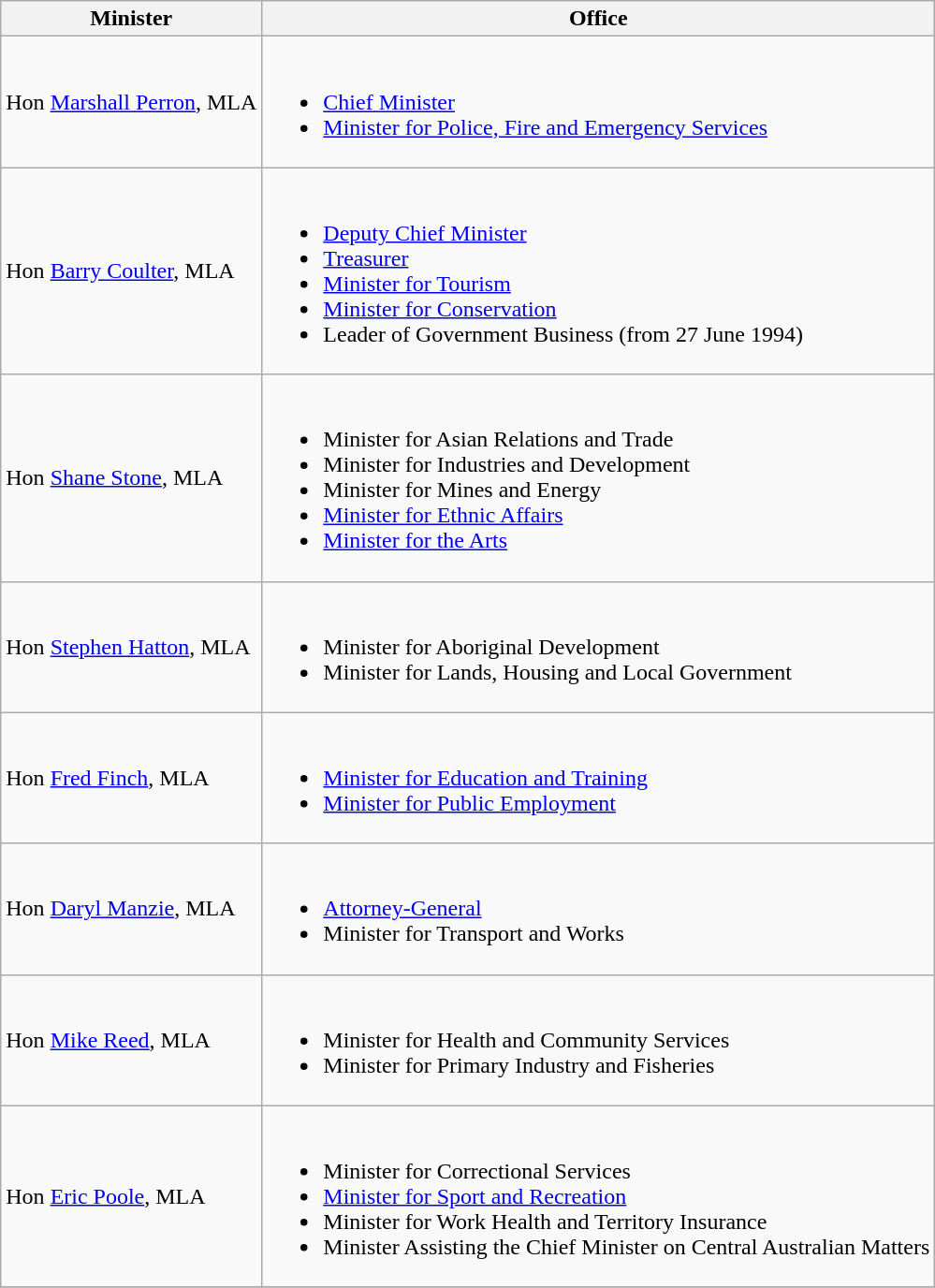<table class="wikitable">
<tr>
<th>Minister</th>
<th>Office</th>
</tr>
<tr>
<td>Hon <a href='#'>Marshall Perron</a>, MLA</td>
<td><br><ul><li><a href='#'>Chief Minister</a></li><li><a href='#'>Minister for Police, Fire and Emergency Services</a></li></ul></td>
</tr>
<tr>
<td>Hon <a href='#'>Barry Coulter</a>, MLA</td>
<td><br><ul><li><a href='#'>Deputy Chief Minister</a></li><li><a href='#'>Treasurer</a></li><li><a href='#'>Minister for Tourism</a></li><li><a href='#'>Minister for Conservation</a></li><li>Leader of Government Business (from 27 June 1994)</li></ul></td>
</tr>
<tr>
<td>Hon <a href='#'>Shane Stone</a>, MLA</td>
<td><br><ul><li>Minister for Asian Relations and Trade</li><li>Minister for Industries and Development</li><li>Minister for Mines and Energy</li><li><a href='#'>Minister for Ethnic Affairs</a></li><li><a href='#'>Minister for the Arts</a></li></ul></td>
</tr>
<tr>
<td>Hon <a href='#'>Stephen Hatton</a>, MLA</td>
<td><br><ul><li>Minister for Aboriginal Development</li><li>Minister for Lands, Housing and Local Government</li></ul></td>
</tr>
<tr>
<td>Hon <a href='#'>Fred Finch</a>, MLA</td>
<td><br><ul><li><a href='#'>Minister for Education and Training</a></li><li><a href='#'>Minister for Public Employment</a></li></ul></td>
</tr>
<tr>
<td>Hon <a href='#'>Daryl Manzie</a>, MLA</td>
<td><br><ul><li><a href='#'>Attorney-General</a></li><li>Minister for Transport and Works</li></ul></td>
</tr>
<tr>
<td>Hon <a href='#'>Mike Reed</a>, MLA</td>
<td><br><ul><li>Minister for Health and Community Services</li><li>Minister for Primary Industry and Fisheries</li></ul></td>
</tr>
<tr>
<td>Hon <a href='#'>Eric Poole</a>, MLA</td>
<td><br><ul><li>Minister for Correctional Services</li><li><a href='#'>Minister for Sport and Recreation</a></li><li>Minister for Work Health and Territory Insurance</li><li>Minister Assisting the Chief Minister on Central Australian Matters</li></ul></td>
</tr>
<tr>
</tr>
</table>
